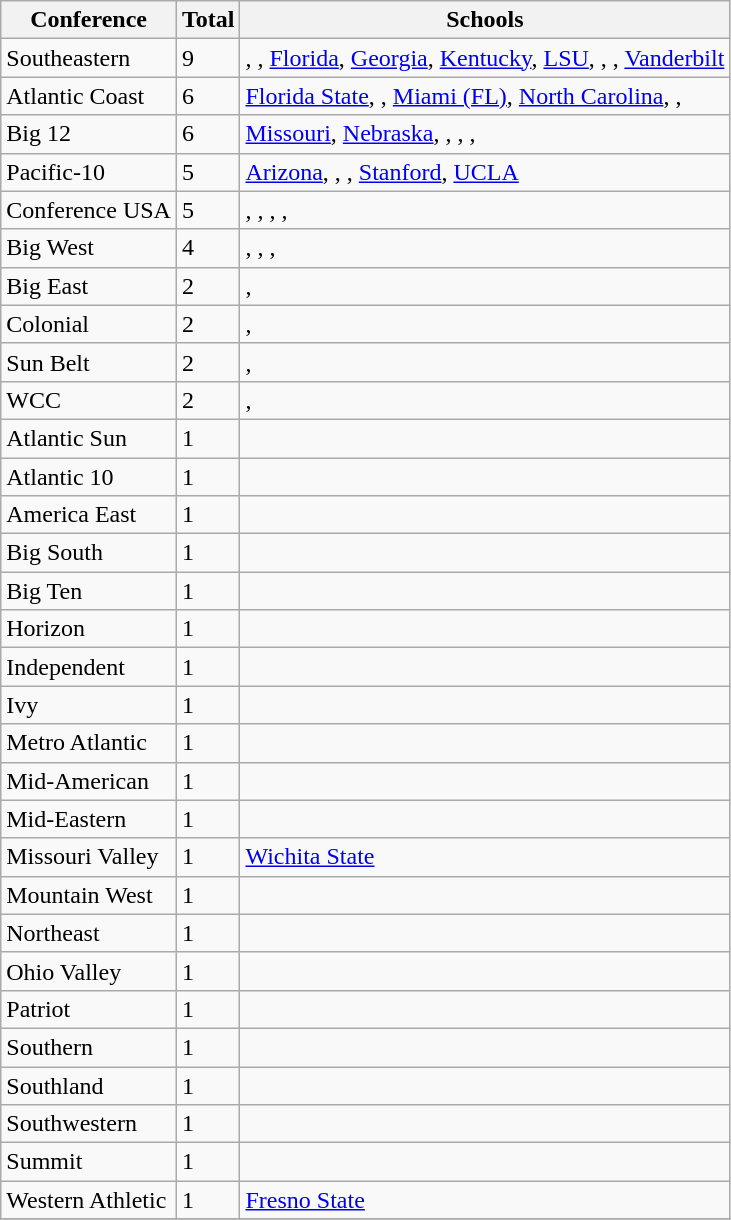<table class="wikitable sortable">
<tr>
<th>Conference</th>
<th>Total</th>
<th>Schools</th>
</tr>
<tr>
<td>Southeastern</td>
<td>9</td>
<td>, , <a href='#'>Florida</a>, <a href='#'>Georgia</a>, <a href='#'>Kentucky</a>, <a href='#'>LSU</a>, , , <a href='#'>Vanderbilt</a></td>
</tr>
<tr>
<td>Atlantic Coast</td>
<td>6</td>
<td><a href='#'>Florida State</a>, , <a href='#'>Miami (FL)</a>, <a href='#'>North Carolina</a>, , </td>
</tr>
<tr>
<td>Big 12</td>
<td>6</td>
<td><a href='#'>Missouri</a>, <a href='#'>Nebraska</a>, , , , </td>
</tr>
<tr>
<td>Pacific-10</td>
<td>5</td>
<td><a href='#'>Arizona</a>, , , <a href='#'>Stanford</a>, <a href='#'>UCLA</a></td>
</tr>
<tr>
<td>Conference USA</td>
<td>5</td>
<td>, , , , </td>
</tr>
<tr>
<td>Big West</td>
<td>4</td>
<td>, , , </td>
</tr>
<tr>
<td>Big East</td>
<td>2</td>
<td>, </td>
</tr>
<tr>
<td>Colonial</td>
<td>2</td>
<td>, </td>
</tr>
<tr>
<td>Sun Belt</td>
<td>2</td>
<td>, </td>
</tr>
<tr>
<td>WCC</td>
<td>2</td>
<td>, </td>
</tr>
<tr>
<td>Atlantic Sun</td>
<td>1</td>
<td></td>
</tr>
<tr>
<td>Atlantic 10</td>
<td>1</td>
<td></td>
</tr>
<tr>
<td>America East</td>
<td>1</td>
<td></td>
</tr>
<tr>
<td>Big South</td>
<td>1</td>
<td></td>
</tr>
<tr>
<td>Big Ten</td>
<td>1</td>
<td></td>
</tr>
<tr>
<td>Horizon</td>
<td>1</td>
<td></td>
</tr>
<tr>
<td>Independent</td>
<td>1</td>
<td></td>
</tr>
<tr>
<td>Ivy</td>
<td>1</td>
<td></td>
</tr>
<tr>
<td>Metro Atlantic</td>
<td>1</td>
<td></td>
</tr>
<tr>
<td>Mid-American</td>
<td>1</td>
<td></td>
</tr>
<tr>
<td>Mid-Eastern</td>
<td>1</td>
<td></td>
</tr>
<tr>
<td>Missouri Valley</td>
<td>1</td>
<td><a href='#'>Wichita State</a></td>
</tr>
<tr>
<td>Mountain West</td>
<td>1</td>
<td></td>
</tr>
<tr>
<td>Northeast</td>
<td>1</td>
<td></td>
</tr>
<tr>
<td>Ohio Valley</td>
<td>1</td>
<td></td>
</tr>
<tr>
<td>Patriot</td>
<td>1</td>
<td></td>
</tr>
<tr>
<td>Southern</td>
<td>1</td>
<td></td>
</tr>
<tr>
<td>Southland</td>
<td>1</td>
<td></td>
</tr>
<tr>
<td>Southwestern</td>
<td>1</td>
<td></td>
</tr>
<tr>
<td>Summit</td>
<td>1</td>
<td></td>
</tr>
<tr>
<td>Western Athletic</td>
<td>1</td>
<td><a href='#'>Fresno State</a></td>
</tr>
<tr>
</tr>
</table>
